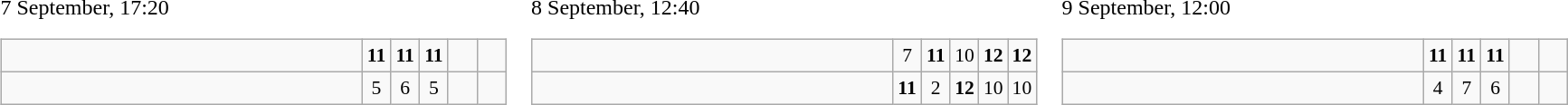<table>
<tr>
<td>7 September, 17:20<br><table class="wikitable" style="text-align:center; font-size:90%;">
<tr>
<td style="width:18em; text-align:left;"><strong></strong></td>
<td style="width:1em"><strong>11</strong></td>
<td style="width:1em"><strong>11</strong></td>
<td style="width:1em"><strong>11</strong></td>
<td style="width:1em"></td>
<td style="width:1em"></td>
</tr>
<tr>
<td style="text-align:left;"></td>
<td>5</td>
<td>6</td>
<td>5</td>
<td></td>
<td></td>
</tr>
</table>
</td>
<td>8 September, 12:40<br><table class="wikitable" style="text-align:center; font-size:90%;">
<tr>
<td style="width:18em; text-align:left;"><strong></strong></td>
<td style="width:1em">7</td>
<td style="width:1em"><strong>11</strong></td>
<td style="width:1em">10</td>
<td style="width:1em"><strong>12</strong></td>
<td style="width:1em"><strong>12</strong></td>
</tr>
<tr>
<td style="text-align:left;"></td>
<td><strong>11</strong></td>
<td>2</td>
<td><strong>12</strong></td>
<td>10</td>
<td>10</td>
</tr>
</table>
</td>
<td>9 September, 12:00<br><table class="wikitable" style="text-align:center; font-size:90%;">
<tr>
<td style="width:18em; text-align:left;"><strong></strong></td>
<td style="width:1em"><strong>11</strong></td>
<td style="width:1em"><strong>11</strong></td>
<td style="width:1em"><strong>11</strong></td>
<td style="width:1em"></td>
<td style="width:1em"></td>
</tr>
<tr>
<td style="text-align:left;"></td>
<td>4</td>
<td>7</td>
<td>6</td>
<td></td>
<td></td>
</tr>
</table>
</td>
</tr>
</table>
